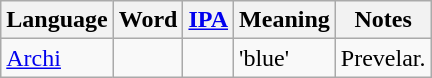<table class="wikitable">
<tr>
<th colspan="2">Language</th>
<th>Word</th>
<th><a href='#'>IPA</a></th>
<th>Meaning</th>
<th>Notes</th>
</tr>
<tr>
<td colspan="2"><a href='#'>Archi</a></td>
<td></td>
<td></td>
<td>'blue'</td>
<td>Prevelar.</td>
</tr>
</table>
